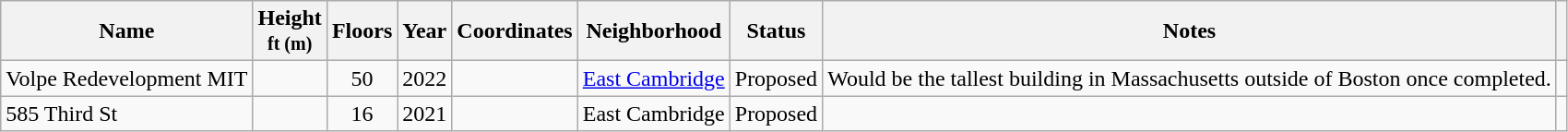<table class="wikitable sortable plainrowheaders">
<tr>
<th scope="col">Name</th>
<th scope="col">Height<br><small>ft (m)</small></th>
<th scope="col">Floors</th>
<th scope="col">Year</th>
<th scope="col" class="unsortable">Coordinates</th>
<th scope="col">Neighborhood</th>
<th scope="col">Status</th>
<th scope="col" class="unsortable">Notes</th>
<th class="unsortable"></th>
</tr>
<tr>
<td>Volpe Redevelopment MIT</td>
<td align="center"></td>
<td align="center">50</td>
<td align="center">2022</td>
<td align="center"></td>
<td align="center"><a href='#'>East Cambridge</a></td>
<td align="center">Proposed</td>
<td>Would be the tallest building in Massachusetts outside of Boston once completed.</td>
<td align="center"></td>
</tr>
<tr>
<td>585 Third St</td>
<td align="center"></td>
<td align="center">16</td>
<td align="center">2021</td>
<td align="center"></td>
<td align="center">East Cambridge</td>
<td align="center">Proposed</td>
<td></td>
<td align="center"></td>
</tr>
</table>
